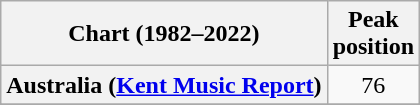<table class="wikitable sortable plainrowheaders" style="text-align:center">
<tr>
<th scope="col">Chart (1982–2022)</th>
<th scope="col">Peak<br>position</th>
</tr>
<tr>
<th scope="row">Australia (<a href='#'>Kent Music Report</a>)</th>
<td>76</td>
</tr>
<tr>
</tr>
<tr>
</tr>
<tr>
</tr>
<tr>
</tr>
<tr>
</tr>
<tr>
</tr>
</table>
